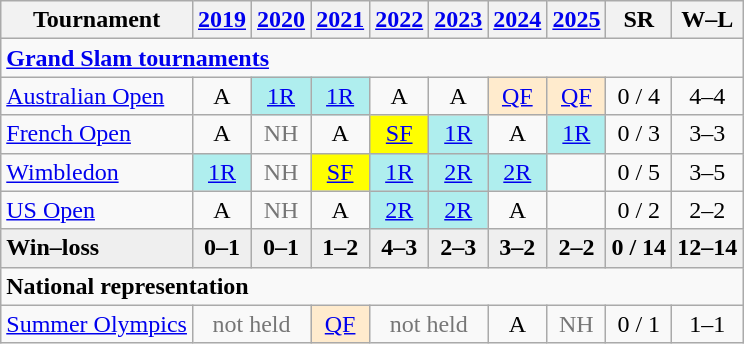<table class="wikitable nowrap" style=text-align:center;>
<tr>
<th>Tournament</th>
<th><a href='#'>2019</a></th>
<th><a href='#'>2020</a></th>
<th><a href='#'>2021</a></th>
<th><a href='#'>2022</a></th>
<th><a href='#'>2023</a></th>
<th><a href='#'>2024</a></th>
<th><a href='#'>2025</a></th>
<th>SR</th>
<th>W–L</th>
</tr>
<tr>
<td colspan="10" align="left"><strong><a href='#'>Grand Slam tournaments</a></strong></td>
</tr>
<tr>
<td align=left><a href='#'>Australian Open</a></td>
<td>A</td>
<td bgcolor=afeeee><a href='#'>1R</a></td>
<td bgcolor=afeeee><a href='#'>1R</a></td>
<td>A</td>
<td>A</td>
<td bgcolor=ffebcd><a href='#'>QF</a></td>
<td bgcolor=ffebcd><a href='#'>QF</a></td>
<td>0 / 4</td>
<td>4–4</td>
</tr>
<tr>
<td align=left><a href='#'>French Open</a></td>
<td>A</td>
<td style=color:#767676>NH</td>
<td>A</td>
<td bgcolor=yellow><a href='#'>SF</a></td>
<td bgcolor=afeeee><a href='#'>1R</a></td>
<td>A</td>
<td bgcolor=afeeee><a href='#'>1R</a></td>
<td>0 / 3</td>
<td>3–3</td>
</tr>
<tr>
<td align=left><a href='#'>Wimbledon</a></td>
<td bgcolor=afeeee><a href='#'>1R</a></td>
<td style=color:#767676>NH</td>
<td bgcolor=yellow><a href='#'>SF</a></td>
<td bgcolor=afeeee><a href='#'>1R</a></td>
<td bgcolor=afeeee><a href='#'>2R</a></td>
<td bgcolor=afeeee><a href='#'>2R</a></td>
<td></td>
<td>0 / 5</td>
<td>3–5</td>
</tr>
<tr>
<td align=left><a href='#'>US Open</a></td>
<td>A</td>
<td style=color:#767676>NH</td>
<td>A</td>
<td bgcolor=afeeee><a href='#'>2R</a></td>
<td bgcolor=afeeee><a href='#'>2R</a></td>
<td>A</td>
<td></td>
<td>0 / 2</td>
<td>2–2</td>
</tr>
<tr style=font-weight:bold;background:#efefef>
<td align=left>Win–loss</td>
<td>0–1</td>
<td>0–1</td>
<td>1–2</td>
<td>4–3</td>
<td>2–3</td>
<td>3–2</td>
<td>2–2</td>
<td>0 / 14</td>
<td>12–14</td>
</tr>
<tr>
<td colspan="10" align="left"><strong>National representation</strong></td>
</tr>
<tr>
<td align=left><a href='#'>Summer Olympics</a></td>
<td colspan=2 style=color:#767676>not held</td>
<td bgcolor=ffebcd><a href='#'>QF</a></td>
<td colspan=2 style=color:#767676>not held</td>
<td>A</td>
<td style=color:#767676>NH</td>
<td>0 / 1</td>
<td>1–1</td>
</tr>
</table>
